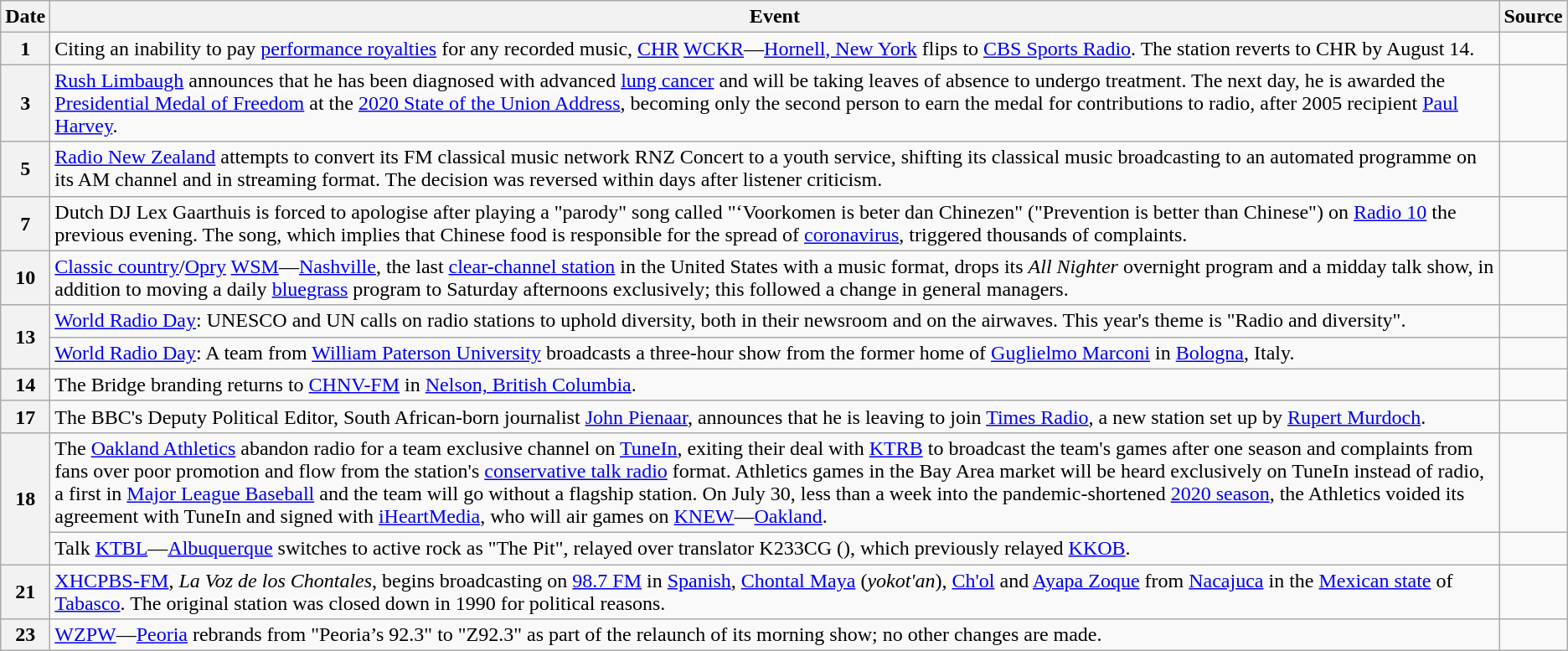<table class="wikitable">
<tr>
<th>Date</th>
<th>Event</th>
<th>Source</th>
</tr>
<tr>
<th>1</th>
<td>Citing an inability to pay <a href='#'>performance royalties</a> for any recorded music, <a href='#'>CHR</a> <a href='#'>WCKR</a>—<a href='#'>Hornell, New York</a> flips to <a href='#'>CBS Sports Radio</a>. The station reverts to CHR by August 14.</td>
<td></td>
</tr>
<tr>
<th>3</th>
<td><a href='#'>Rush Limbaugh</a> announces that he has been diagnosed with advanced <a href='#'>lung cancer</a> and will be taking leaves of absence to undergo treatment. The next day, he is awarded the <a href='#'>Presidential Medal of Freedom</a> at the <a href='#'>2020 State of the Union Address</a>, becoming only the second person to earn the medal for contributions to radio, after 2005 recipient <a href='#'>Paul Harvey</a>.</td>
<td></td>
</tr>
<tr>
<th>5</th>
<td><a href='#'>Radio New Zealand</a> attempts to convert its FM classical music network RNZ Concert to a youth service, shifting its classical music broadcasting to an automated programme on its AM channel and in streaming format. The decision was reversed within days after listener criticism.</td>
<td></td>
</tr>
<tr>
<th>7</th>
<td>Dutch DJ Lex Gaarthuis is forced to apologise after playing a "parody" song called "‘Voorkomen is beter dan Chinezen" ("Prevention is better than Chinese") on <a href='#'>Radio 10</a> the previous evening. The song, which implies that Chinese food is responsible for the spread of <a href='#'>coronavirus</a>, triggered thousands of complaints.</td>
<td></td>
</tr>
<tr>
<th>10</th>
<td><a href='#'>Classic country</a>/<a href='#'>Opry</a> <a href='#'>WSM</a>—<a href='#'>Nashville</a>, the last <a href='#'>clear-channel station</a> in the United States with a music format, drops its <em>All Nighter</em> overnight program and a midday talk show, in addition to moving a daily <a href='#'>bluegrass</a> program to Saturday afternoons exclusively; this followed a change in general managers.</td>
<td></td>
</tr>
<tr>
<th rowspan=2>13</th>
<td><a href='#'>World Radio Day</a>: UNESCO and UN calls on radio stations to uphold diversity, both in their newsroom and on the airwaves. This year's theme is "Radio and diversity".</td>
<td></td>
</tr>
<tr>
<td><a href='#'>World Radio Day</a>: A team from <a href='#'>William Paterson University</a> broadcasts a three-hour show from the former home of <a href='#'>Guglielmo Marconi</a> in <a href='#'>Bologna</a>, Italy.</td>
<td></td>
</tr>
<tr>
<th>14</th>
<td>The Bridge branding returns to <a href='#'>CHNV-FM</a> in <a href='#'>Nelson, British Columbia</a>.</td>
<td></td>
</tr>
<tr>
<th>17</th>
<td>The BBC's Deputy Political Editor, South African-born journalist <a href='#'>John Pienaar</a>, announces that he is leaving to join <a href='#'>Times Radio</a>, a new station set up by <a href='#'>Rupert Murdoch</a>.</td>
<td></td>
</tr>
<tr>
<th rowspan=2>18</th>
<td>The <a href='#'>Oakland Athletics</a> abandon radio for a team exclusive channel on <a href='#'>TuneIn</a>, exiting their deal with <a href='#'>KTRB</a> to broadcast the team's games after one season and complaints from fans over poor promotion and flow from the station's <a href='#'>conservative talk radio</a> format. Athletics games in the Bay Area market will be heard exclusively on TuneIn instead of radio, a first in <a href='#'>Major League Baseball</a> and the team will go without a flagship station. On July 30, less than a week into the pandemic-shortened <a href='#'>2020 season</a>, the Athletics voided its agreement with TuneIn and signed with <a href='#'>iHeartMedia</a>, who will air games on <a href='#'>KNEW</a>—<a href='#'>Oakland</a>.</td>
<td></td>
</tr>
<tr>
<td>Talk <a href='#'>KTBL</a>—<a href='#'>Albuquerque</a> switches to active rock as "The Pit", relayed over translator K233CG (), which previously relayed <a href='#'>KKOB</a>.</td>
<td></td>
</tr>
<tr>
<th>21</th>
<td><a href='#'>XHCPBS-FM</a>,<em> La Voz de los Chontales</em>, begins broadcasting on <a href='#'>98.7 FM</a> in <a href='#'>Spanish</a>, <a href='#'>Chontal Maya</a> (<em>yokot'an</em>), <a href='#'>Ch'ol</a> and <a href='#'>Ayapa Zoque</a> from <a href='#'>Nacajuca</a> in the <a href='#'>Mexican state</a> of <a href='#'>Tabasco</a>. The original station was closed down in 1990 for political reasons.</td>
<td></td>
</tr>
<tr>
<th>23</th>
<td><a href='#'>WZPW</a>—<a href='#'>Peoria</a> rebrands from "Peoria’s 92.3" to "Z92.3" as part of the relaunch of its morning show; no other changes are made.</td>
<td></td>
</tr>
</table>
